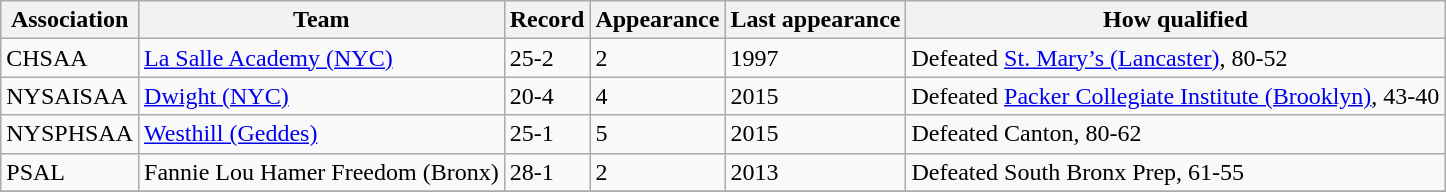<table class="wikitable sortable" style="text-align:left;">
<tr>
<th>Association</th>
<th>Team</th>
<th>Record</th>
<th data-sort-type="number">Appearance</th>
<th>Last appearance</th>
<th>How qualified</th>
</tr>
<tr>
<td>CHSAA</td>
<td><a href='#'>La Salle Academy (NYC)</a></td>
<td>25-2</td>
<td>2</td>
<td>1997</td>
<td>Defeated <a href='#'>St. Mary’s (Lancaster)</a>, 80-52</td>
</tr>
<tr>
<td>NYSAISAA</td>
<td><a href='#'>Dwight (NYC)</a></td>
<td>20-4</td>
<td>4</td>
<td>2015</td>
<td>Defeated <a href='#'>Packer Collegiate Institute (Brooklyn)</a>, 43-40</td>
</tr>
<tr>
<td>NYSPHSAA</td>
<td><a href='#'>Westhill (Geddes)</a></td>
<td>25-1</td>
<td>5</td>
<td>2015</td>
<td>Defeated Canton, 80-62</td>
</tr>
<tr>
<td>PSAL</td>
<td>Fannie Lou Hamer Freedom (Bronx)</td>
<td>28-1</td>
<td>2</td>
<td>2013</td>
<td>Defeated South Bronx Prep, 61-55</td>
</tr>
<tr>
</tr>
</table>
